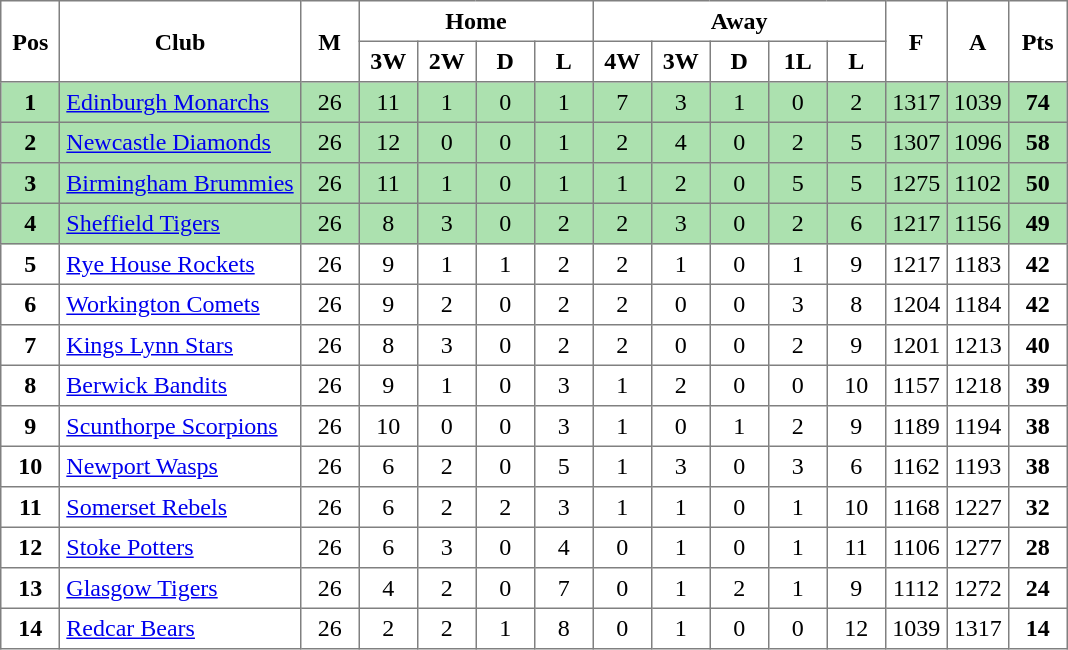<table class="toccolours" border="1" cellpadding="4" cellspacing="0" style="border-collapse: collapse; margin: 1em auto 1em auto;">
<tr>
<th width=30 rowspan=2>Pos</th>
<th rowspan=2>Club</th>
<th rowspan=2 width=30>M</th>
<th colspan=4>Home</th>
<th colspan=5>Away</th>
<th rowspan=2 width=30>F</th>
<th width=30 rowspan=2>A</th>
<th width=30 rowspan=2>Pts</th>
</tr>
<tr>
<th width=30>3W</th>
<th width=30>2W</th>
<th width=30>D</th>
<th width=30>L</th>
<th width=30>4W</th>
<th width=30>3W</th>
<th width=30>D</th>
<th width=30>1L</th>
<th width=30>L</th>
</tr>
<tr align=center | style="background:#ACE1AF">
<th>1</th>
<td align=left><a href='#'>Edinburgh Monarchs</a></td>
<td>26</td>
<td>11</td>
<td>1</td>
<td>0</td>
<td>1</td>
<td>7</td>
<td>3</td>
<td>1</td>
<td>0</td>
<td>2</td>
<td>1317</td>
<td>1039</td>
<td><strong>74</strong></td>
</tr>
<tr align=center | style="background:#ACE1AF">
<th>2</th>
<td align=left><a href='#'>Newcastle Diamonds</a></td>
<td>26</td>
<td>12</td>
<td>0</td>
<td>0</td>
<td>1</td>
<td>2</td>
<td>4</td>
<td>0</td>
<td>2</td>
<td>5</td>
<td>1307</td>
<td>1096</td>
<td><strong>58</strong></td>
</tr>
<tr align=center | style="background:#ACE1AF">
<th>3</th>
<td align=left><a href='#'>Birmingham Brummies</a></td>
<td>26</td>
<td>11</td>
<td>1</td>
<td>0</td>
<td>1</td>
<td>1</td>
<td>2</td>
<td>0</td>
<td>5</td>
<td>5</td>
<td>1275</td>
<td>1102</td>
<td><strong>50</strong></td>
</tr>
<tr align=center | style="background:#ACE1AF">
<th>4</th>
<td align=left><a href='#'>Sheffield Tigers</a></td>
<td>26</td>
<td>8</td>
<td>3</td>
<td>0</td>
<td>2</td>
<td>2</td>
<td>3</td>
<td>0</td>
<td>2</td>
<td>6</td>
<td>1217</td>
<td>1156</td>
<td><strong>49</strong></td>
</tr>
<tr align=center>
<th>5</th>
<td align=left><a href='#'>Rye House Rockets</a></td>
<td>26</td>
<td>9</td>
<td>1</td>
<td>1</td>
<td>2</td>
<td>2</td>
<td>1</td>
<td>0</td>
<td>1</td>
<td>9</td>
<td>1217</td>
<td>1183</td>
<td><strong>42</strong></td>
</tr>
<tr align=center>
<th>6</th>
<td align=left><a href='#'>Workington Comets</a></td>
<td>26</td>
<td>9</td>
<td>2</td>
<td>0</td>
<td>2</td>
<td>2</td>
<td>0</td>
<td>0</td>
<td>3</td>
<td>8</td>
<td>1204</td>
<td>1184</td>
<td><strong>42</strong></td>
</tr>
<tr align=center>
<th>7</th>
<td align=left><a href='#'>Kings Lynn Stars</a></td>
<td>26</td>
<td>8</td>
<td>3</td>
<td>0</td>
<td>2</td>
<td>2</td>
<td>0</td>
<td>0</td>
<td>2</td>
<td>9</td>
<td>1201</td>
<td>1213</td>
<td><strong>40</strong></td>
</tr>
<tr align=center |>
<th>8</th>
<td align=left><a href='#'>Berwick Bandits</a></td>
<td>26</td>
<td>9</td>
<td>1</td>
<td>0</td>
<td>3</td>
<td>1</td>
<td>2</td>
<td>0</td>
<td>0</td>
<td>10</td>
<td>1157</td>
<td>1218</td>
<td><strong>39</strong></td>
</tr>
<tr align=center |>
<th>9</th>
<td align=left><a href='#'>Scunthorpe Scorpions</a></td>
<td>26</td>
<td>10</td>
<td>0</td>
<td>0</td>
<td>3</td>
<td>1</td>
<td>0</td>
<td>1</td>
<td>2</td>
<td>9</td>
<td>1189</td>
<td>1194</td>
<td><strong>38</strong></td>
</tr>
<tr align=center |>
<th>10</th>
<td align=left><a href='#'>Newport Wasps</a></td>
<td>26</td>
<td>6</td>
<td>2</td>
<td>0</td>
<td>5</td>
<td>1</td>
<td>3</td>
<td>0</td>
<td>3</td>
<td>6</td>
<td>1162</td>
<td>1193</td>
<td><strong>38</strong></td>
</tr>
<tr align=center |>
<th>11</th>
<td align=left><a href='#'>Somerset Rebels</a></td>
<td>26</td>
<td>6</td>
<td>2</td>
<td>2</td>
<td>3</td>
<td>1</td>
<td>1</td>
<td>0</td>
<td>1</td>
<td>10</td>
<td>1168</td>
<td>1227</td>
<td><strong>32</strong></td>
</tr>
<tr align=center |>
<th>12</th>
<td align=left><a href='#'>Stoke Potters</a></td>
<td>26</td>
<td>6</td>
<td>3</td>
<td>0</td>
<td>4</td>
<td>0</td>
<td>1</td>
<td>0</td>
<td>1</td>
<td>11</td>
<td>1106</td>
<td>1277</td>
<td><strong>28</strong></td>
</tr>
<tr align=center |>
<th>13</th>
<td align=left><a href='#'>Glasgow Tigers</a></td>
<td>26</td>
<td>4</td>
<td>2</td>
<td>0</td>
<td>7</td>
<td>0</td>
<td>1</td>
<td>2</td>
<td>1</td>
<td>9</td>
<td>1112</td>
<td>1272</td>
<td><strong>24</strong></td>
</tr>
<tr align=center |>
<th>14</th>
<td align=left><a href='#'>Redcar Bears</a></td>
<td>26</td>
<td>2</td>
<td>2</td>
<td>1</td>
<td>8</td>
<td>0</td>
<td>1</td>
<td>0</td>
<td>0</td>
<td>12</td>
<td>1039</td>
<td>1317</td>
<td><strong>14</strong></td>
</tr>
</table>
